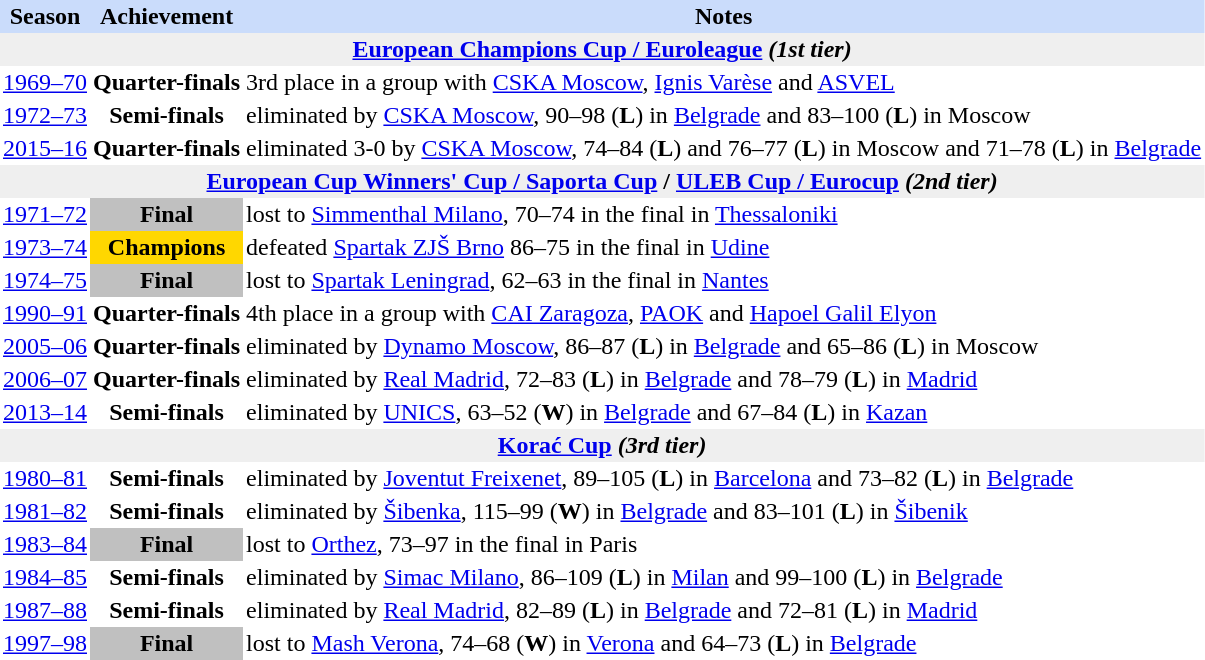<table class="toccolours" border="0" cellpadding="2" cellspacing="0"  style="float:left; margin:0.5em;">
<tr style="background:#cadcfb;">
<th>Season</th>
<th>Achievement</th>
<th>Notes</th>
</tr>
<tr>
<th colspan="4" style="background:#efefef;"><a href='#'>European Champions Cup / Euroleague</a> <em>(1st tier)</em></th>
</tr>
<tr>
<td style="text-align:center;"><a href='#'>1969–70</a></td>
<td style="text-align:center;"><strong>Quarter-finals</strong></td>
<td style="text-align:left;">3rd place in a group with <a href='#'>CSKA Moscow</a>, <a href='#'>Ignis Varèse</a> and <a href='#'>ASVEL</a></td>
</tr>
<tr>
<td style="text-align:center;"><a href='#'>1972–73</a></td>
<td style="text-align:center;"><strong>Semi-finals</strong></td>
<td style="text-align:left;">eliminated by <a href='#'>CSKA Moscow</a>, 90–98 (<strong>L</strong>) in <a href='#'>Belgrade</a> and 83–100 (<strong>L</strong>) in Moscow</td>
</tr>
<tr>
<td style="text-align:center;"><a href='#'>2015–16</a></td>
<td style="text-align:center;"><strong>Quarter-finals</strong></td>
<td style="text-align:left;">eliminated 3-0 by <a href='#'>CSKA Moscow</a>, 74–84 (<strong>L</strong>) and 76–77 (<strong>L</strong>) in Moscow and 71–78 (<strong>L</strong>) in <a href='#'>Belgrade</a></td>
</tr>
<tr>
<th colspan="4" style="background:#efefef;"><a href='#'>European Cup Winners' Cup / Saporta Cup</a> / <a href='#'>ULEB Cup / Eurocup</a> <em>(2nd tier)</em></th>
</tr>
<tr>
<td style="text-align:center;"><a href='#'>1971–72</a></td>
<td style="text-align:center; background:silver;"><strong>Final</strong></td>
<td style="text-align:left;">lost to <a href='#'>Simmenthal Milano</a>, 70–74 in the final in <a href='#'>Thessaloniki</a></td>
</tr>
<tr>
<td style="text-align:center;"><a href='#'>1973–74</a></td>
<td style="text-align:center; background:gold;"><strong>Champions</strong></td>
<td style="text-align:left;">defeated <a href='#'>Spartak ZJŠ Brno</a> 86–75 in the final in <a href='#'>Udine</a></td>
</tr>
<tr>
<td style="text-align:center;"><a href='#'>1974–75</a></td>
<td style="text-align:center; background:silver;"><strong>Final</strong></td>
<td style="text-align:left;">lost to <a href='#'>Spartak Leningrad</a>, 62–63 in the final in <a href='#'>Nantes</a></td>
</tr>
<tr>
<td style="text-align:center;"><a href='#'>1990–91</a></td>
<td style="text-align:center;"><strong>Quarter-finals</strong></td>
<td style="text-align:left;">4th place in a group with <a href='#'>CAI Zaragoza</a>, <a href='#'>PAOK</a> and <a href='#'>Hapoel Galil Elyon</a></td>
</tr>
<tr>
<td style="text-align:center;"><a href='#'>2005–06</a></td>
<td style="text-align:center;"><strong>Quarter-finals</strong></td>
<td style="text-align:left;">eliminated by <a href='#'>Dynamo Moscow</a>, 86–87 (<strong>L</strong>) in <a href='#'>Belgrade</a> and 65–86 (<strong>L</strong>) in Moscow</td>
</tr>
<tr>
<td style="text-align:center;"><a href='#'>2006–07</a></td>
<td style="text-align:center;"><strong>Quarter-finals</strong></td>
<td style="text-align:left;">eliminated by <a href='#'>Real Madrid</a>, 72–83 (<strong>L</strong>) in <a href='#'>Belgrade</a> and 78–79 (<strong>L</strong>) in <a href='#'>Madrid</a></td>
</tr>
<tr>
<td style="text-align:center;"><a href='#'>2013–14</a></td>
<td style="text-align:center;"><strong>Semi-finals</strong></td>
<td style="text-align:left;">eliminated by <a href='#'>UNICS</a>, 63–52 (<strong>W</strong>) in <a href='#'>Belgrade</a> and 67–84 (<strong>L</strong>) in <a href='#'>Kazan</a></td>
</tr>
<tr>
<th colspan="4" style="background:#efefef;"><a href='#'>Korać Cup</a> <em>(3rd tier)</em></th>
</tr>
<tr>
<td style="text-align:center;"><a href='#'>1980–81</a></td>
<td style="text-align:center;"><strong>Semi-finals</strong></td>
<td style="text-align:left;">eliminated by <a href='#'>Joventut Freixenet</a>, 89–105 (<strong>L</strong>) in <a href='#'>Barcelona</a> and 73–82 (<strong>L</strong>) in <a href='#'>Belgrade</a></td>
</tr>
<tr>
<td style="text-align:center;"><a href='#'>1981–82</a></td>
<td style="text-align:center;"><strong>Semi-finals</strong></td>
<td style="text-align:left;">eliminated by <a href='#'>Šibenka</a>, 115–99 (<strong>W</strong>) in <a href='#'>Belgrade</a> and 83–101 (<strong>L</strong>) in <a href='#'>Šibenik</a></td>
</tr>
<tr>
<td style="text-align:center;"><a href='#'>1983–84</a></td>
<td style="text-align:center; background:silver;"><strong>Final</strong></td>
<td style="text-align:left;">lost to <a href='#'>Orthez</a>, 73–97 in the final  in Paris</td>
</tr>
<tr>
<td style="text-align:center;"><a href='#'>1984–85</a></td>
<td style="text-align:center;"><strong>Semi-finals</strong></td>
<td style="text-align:left;">eliminated by <a href='#'>Simac Milano</a>, 86–109 (<strong>L</strong>) in <a href='#'>Milan</a> and 99–100 (<strong>L</strong>) in <a href='#'>Belgrade</a></td>
</tr>
<tr>
<td style="text-align:center;"><a href='#'>1987–88</a></td>
<td style="text-align:center;"><strong>Semi-finals</strong></td>
<td style="text-align:left;">eliminated by <a href='#'>Real Madrid</a>, 82–89 (<strong>L</strong>) in <a href='#'>Belgrade</a> and 72–81 (<strong>L</strong>) in <a href='#'>Madrid</a></td>
</tr>
<tr>
<td style="text-align:center;"><a href='#'>1997–98</a></td>
<td style="text-align:center; background:silver;"><strong>Final</strong></td>
<td style="text-align:left;">lost to <a href='#'>Mash Verona</a>, 74–68 (<strong>W</strong>) in <a href='#'>Verona</a> and 64–73 (<strong>L</strong>) in <a href='#'>Belgrade</a></td>
</tr>
</table>
